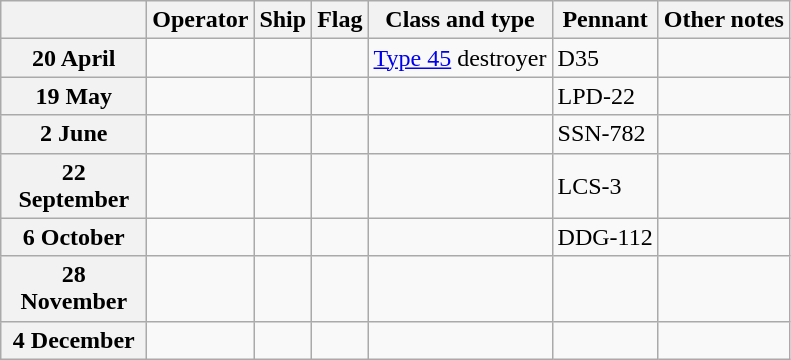<table Class="wikitable">
<tr>
<th width="90"></th>
<th>Operator</th>
<th>Ship</th>
<th>Flag</th>
<th>Class and type</th>
<th>Pennant</th>
<th>Other notes</th>
</tr>
<tr ---->
<th>20 April</th>
<td></td>
<td><strong></strong></td>
<td></td>
<td><a href='#'>Type 45</a> destroyer</td>
<td>D35</td>
<td></td>
</tr>
<tr ---->
<th>19 May</th>
<td></td>
<td><strong></strong></td>
<td></td>
<td></td>
<td>LPD-22</td>
<td></td>
</tr>
<tr ---->
<th>2 June</th>
<td></td>
<td><strong></strong></td>
<td></td>
<td></td>
<td>SSN-782</td>
<td></td>
</tr>
<tr ---->
<th>22 September</th>
<td></td>
<td><strong></strong></td>
<td></td>
<td></td>
<td>LCS-3</td>
<td></td>
</tr>
<tr ---->
<th>6 October</th>
<td></td>
<td><strong></strong></td>
<td></td>
<td></td>
<td>DDG-112</td>
<td></td>
</tr>
<tr ---->
<th>28 November</th>
<td></td>
<td><strong></strong></td>
<td></td>
<td></td>
<td></td>
<td></td>
</tr>
<tr ---->
<th>4 December</th>
<td></td>
<td><strong></strong></td>
<td></td>
<td></td>
<td></td>
<td></td>
</tr>
</table>
